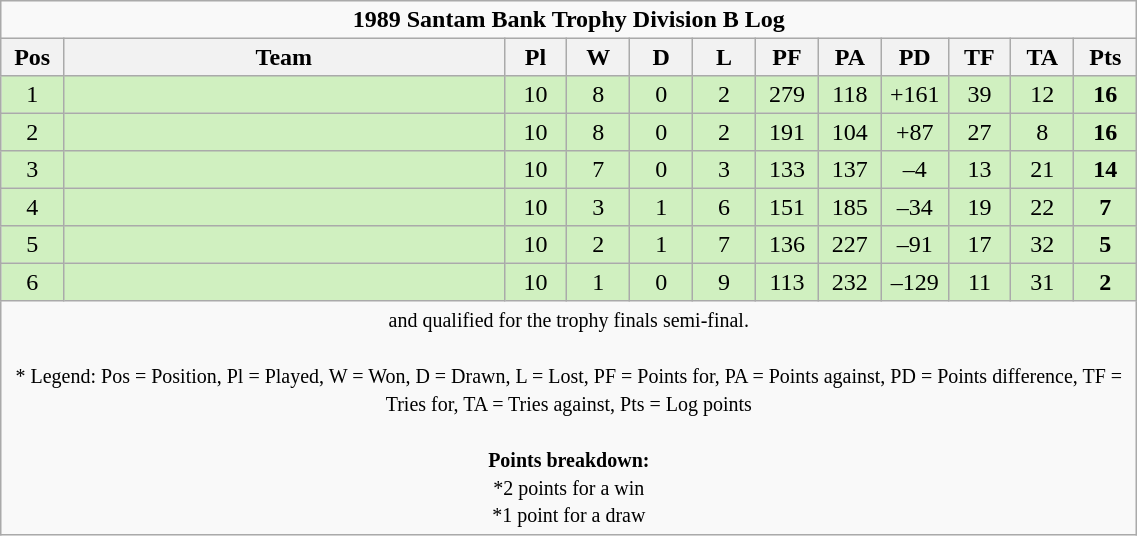<table class="wikitable" style="text-align:center; line-height:110%; font-size:100%; width:60%;">
<tr>
<td colspan="12" cellpadding="0" cellspacing="0"><strong>1989 Santam Bank Trophy Division B Log</strong></td>
</tr>
<tr>
<th style="width:5%;">Pos</th>
<th style="width:35%;">Team</th>
<th style="width:5%;">Pl</th>
<th style="width:5%;">W</th>
<th style="width:5%;">D</th>
<th style="width:5%;">L</th>
<th style="width:5%;">PF</th>
<th style="width:5%;">PA</th>
<th style="width:5%;">PD</th>
<th style="width:5%;">TF</th>
<th style="width:5%;">TA</th>
<th style="width:5%;">Pts<br></th>
</tr>
<tr bgcolor=#D0F0C0 align=center>
<td>1</td>
<td align=left></td>
<td>10</td>
<td>8</td>
<td>0</td>
<td>2</td>
<td>279</td>
<td>118</td>
<td>+161</td>
<td>39</td>
<td>12</td>
<td><strong>16</strong></td>
</tr>
<tr bgcolor=#D0F0C0 align=center>
<td>2</td>
<td align=left></td>
<td>10</td>
<td>8</td>
<td>0</td>
<td>2</td>
<td>191</td>
<td>104</td>
<td>+87</td>
<td>27</td>
<td>8</td>
<td><strong>16</strong></td>
</tr>
<tr bgcolor=#D0F0C0 align=center>
<td>3</td>
<td align=left></td>
<td>10</td>
<td>7</td>
<td>0</td>
<td>3</td>
<td>133</td>
<td>137</td>
<td>–4</td>
<td>13</td>
<td>21</td>
<td><strong>14</strong></td>
</tr>
<tr bgcolor=#D0F0C0 align=center>
<td>4</td>
<td align=left></td>
<td>10</td>
<td>3</td>
<td>1</td>
<td>6</td>
<td>151</td>
<td>185</td>
<td>–34</td>
<td>19</td>
<td>22</td>
<td><strong>7</strong></td>
</tr>
<tr bgcolor=#D0F0C0 align=center>
<td>5</td>
<td align=left></td>
<td>10</td>
<td>2</td>
<td>1</td>
<td>7</td>
<td>136</td>
<td>227</td>
<td>–91</td>
<td>17</td>
<td>32</td>
<td><strong>5</strong></td>
</tr>
<tr bgcolor=#D0F0C0 align=center>
<td>6</td>
<td align=left></td>
<td>10</td>
<td>1</td>
<td>0</td>
<td>9</td>
<td>113</td>
<td>232</td>
<td>–129</td>
<td>11</td>
<td>31</td>
<td><strong>2</strong></td>
</tr>
<tr>
<td colspan="12" style="border:0px"><small> and  qualified for the trophy finals semi-final.<br><br>* Legend: Pos = Position, Pl = Played, W = Won, D = Drawn, L = Lost, PF = Points for, PA = Points against, PD = Points difference, TF = Tries for, TA = Tries against, Pts = Log points<br><br><strong>Points breakdown:</strong><br>*2 points for a win<br>*1 point for a draw</small></td>
</tr>
</table>
